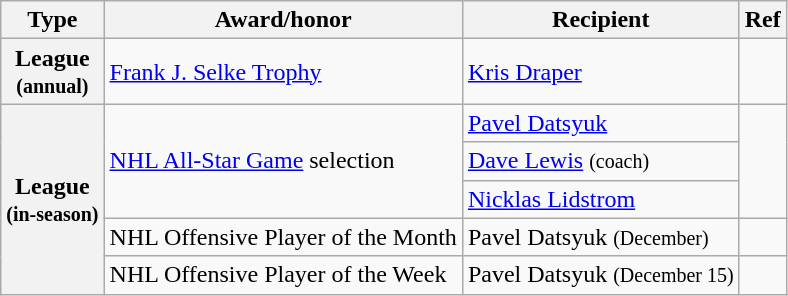<table class="wikitable">
<tr>
<th scope="col">Type</th>
<th scope="col">Award/honor</th>
<th scope="col">Recipient</th>
<th scope="col">Ref</th>
</tr>
<tr>
<th scope="row">League<br><small>(annual)</small></th>
<td><a href='#'>Frank J. Selke Trophy</a></td>
<td><a href='#'>Kris Draper</a></td>
<td></td>
</tr>
<tr>
<th scope="row" rowspan="5">League<br><small>(in-season)</small></th>
<td rowspan="3"><a href='#'>NHL All-Star Game</a> selection</td>
<td><a href='#'>Pavel Datsyuk</a></td>
<td rowspan="3"></td>
</tr>
<tr>
<td><a href='#'>Dave Lewis</a> <small>(coach)</small></td>
</tr>
<tr>
<td><a href='#'>Nicklas Lidstrom</a></td>
</tr>
<tr>
<td>NHL Offensive Player of the Month</td>
<td>Pavel Datsyuk <small>(December)</small></td>
<td></td>
</tr>
<tr>
<td>NHL Offensive Player of the Week</td>
<td>Pavel Datsyuk <small>(December 15)</small></td>
<td></td>
</tr>
</table>
